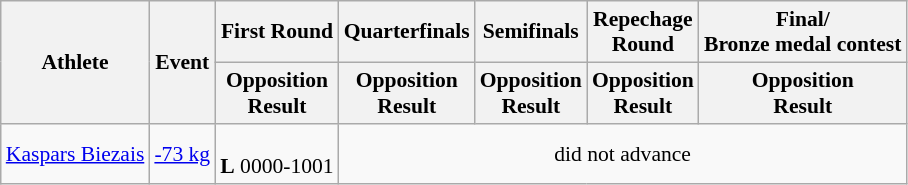<table class="wikitable" style="font-size:90%">
<tr>
<th rowspan="2">Athlete</th>
<th rowspan="2">Event</th>
<th>First Round</th>
<th>Quarterfinals</th>
<th>Semifinals</th>
<th>Repechage <br>Round</th>
<th>Final/<br>Bronze medal contest</th>
</tr>
<tr>
<th>Opposition<br>Result</th>
<th>Opposition<br>Result</th>
<th>Opposition<br>Result</th>
<th>Opposition<br>Result</th>
<th>Opposition<br>Result</th>
</tr>
<tr>
<td><a href='#'>Kaspars Biezais</a></td>
<td align="center"><a href='#'>-73 kg</a></td>
<td align="center"><br> <strong>L</strong> 0000-1001</td>
<td align="center" colspan="4">did not advance</td>
</tr>
</table>
